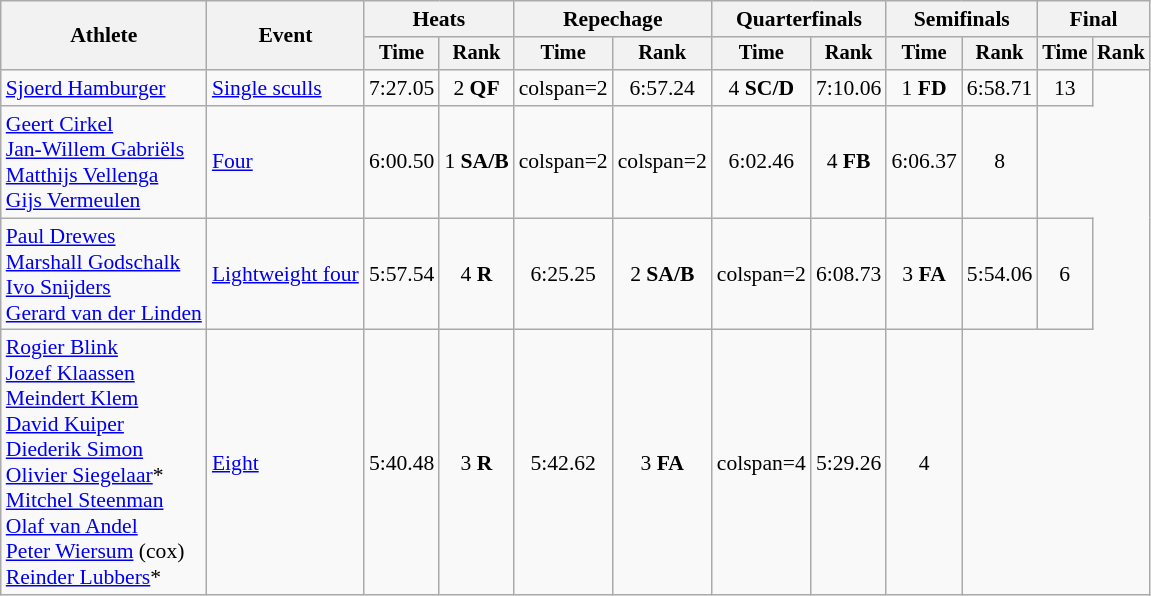<table class="wikitable" style="font-size:90%">
<tr>
<th rowspan="2">Athlete</th>
<th rowspan="2">Event</th>
<th colspan="2">Heats</th>
<th colspan="2">Repechage</th>
<th colspan="2">Quarterfinals</th>
<th colspan="2">Semifinals</th>
<th colspan="2">Final</th>
</tr>
<tr style="font-size:95%">
<th>Time</th>
<th>Rank</th>
<th>Time</th>
<th>Rank</th>
<th>Time</th>
<th>Rank</th>
<th>Time</th>
<th>Rank</th>
<th>Time</th>
<th>Rank</th>
</tr>
<tr align=center>
<td align=left><a href='#'>Sjoerd Hamburger</a></td>
<td align=left><a href='#'>Single sculls</a></td>
<td>7:27.05</td>
<td>2 <strong>QF</strong></td>
<td>colspan=2 </td>
<td>6:57.24</td>
<td>4 <strong>SC/D</strong></td>
<td>7:10.06</td>
<td>1 <strong>FD</strong></td>
<td>6:58.71</td>
<td>13</td>
</tr>
<tr align=center>
<td align=left><a href='#'>Geert Cirkel</a><br><a href='#'>Jan-Willem Gabriëls</a><br><a href='#'>Matthijs Vellenga</a><br><a href='#'>Gijs Vermeulen</a></td>
<td align=left><a href='#'>Four</a></td>
<td>6:00.50</td>
<td>1 <strong>SA/B</strong></td>
<td>colspan=2 </td>
<td>colspan=2 </td>
<td>6:02.46</td>
<td>4 <strong>FB</strong></td>
<td>6:06.37</td>
<td>8</td>
</tr>
<tr align=center>
<td align=left><a href='#'>Paul Drewes</a><br><a href='#'>Marshall Godschalk</a><br><a href='#'>Ivo Snijders</a><br><a href='#'>Gerard van der Linden</a></td>
<td align=left><a href='#'>Lightweight four</a></td>
<td>5:57.54</td>
<td>4 <strong>R</strong></td>
<td>6:25.25</td>
<td>2 <strong>SA/B</strong></td>
<td>colspan=2 </td>
<td>6:08.73</td>
<td>3 <strong>FA</strong></td>
<td>5:54.06</td>
<td>6</td>
</tr>
<tr align=center>
<td align=left><a href='#'>Rogier Blink</a><br><a href='#'>Jozef Klaassen</a><br><a href='#'>Meindert Klem</a><br><a href='#'>David Kuiper</a><br><a href='#'>Diederik Simon</a> <br><a href='#'>Olivier Siegelaar</a>* <br><a href='#'>Mitchel Steenman</a> <br><a href='#'>Olaf van Andel</a><br><a href='#'>Peter Wiersum</a> (cox)<br><a href='#'>Reinder Lubbers</a>*</td>
<td align=left><a href='#'>Eight</a></td>
<td>5:40.48</td>
<td>3 <strong>R</strong></td>
<td>5:42.62</td>
<td>3 <strong>FA</strong></td>
<td>colspan=4 </td>
<td>5:29.26</td>
<td>4</td>
</tr>
</table>
